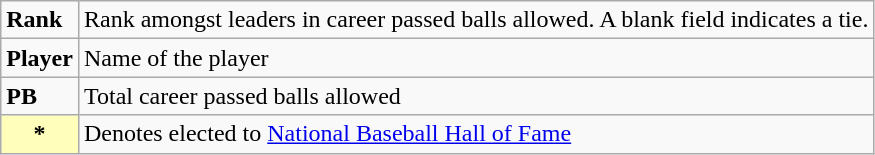<table class="wikitable">
<tr>
<td><strong>Rank</strong></td>
<td>Rank amongst leaders in career passed balls allowed. A blank field indicates a tie.</td>
</tr>
<tr>
<td><strong>Player</strong></td>
<td>Name of the player</td>
</tr>
<tr>
<td><strong>PB</strong></td>
<td>Total career passed balls allowed</td>
</tr>
<tr>
<th scope="row" style="background-color:#ffffbb">*</th>
<td>Denotes elected to <a href='#'>National Baseball Hall of Fame</a> <br></td>
</tr>
</table>
